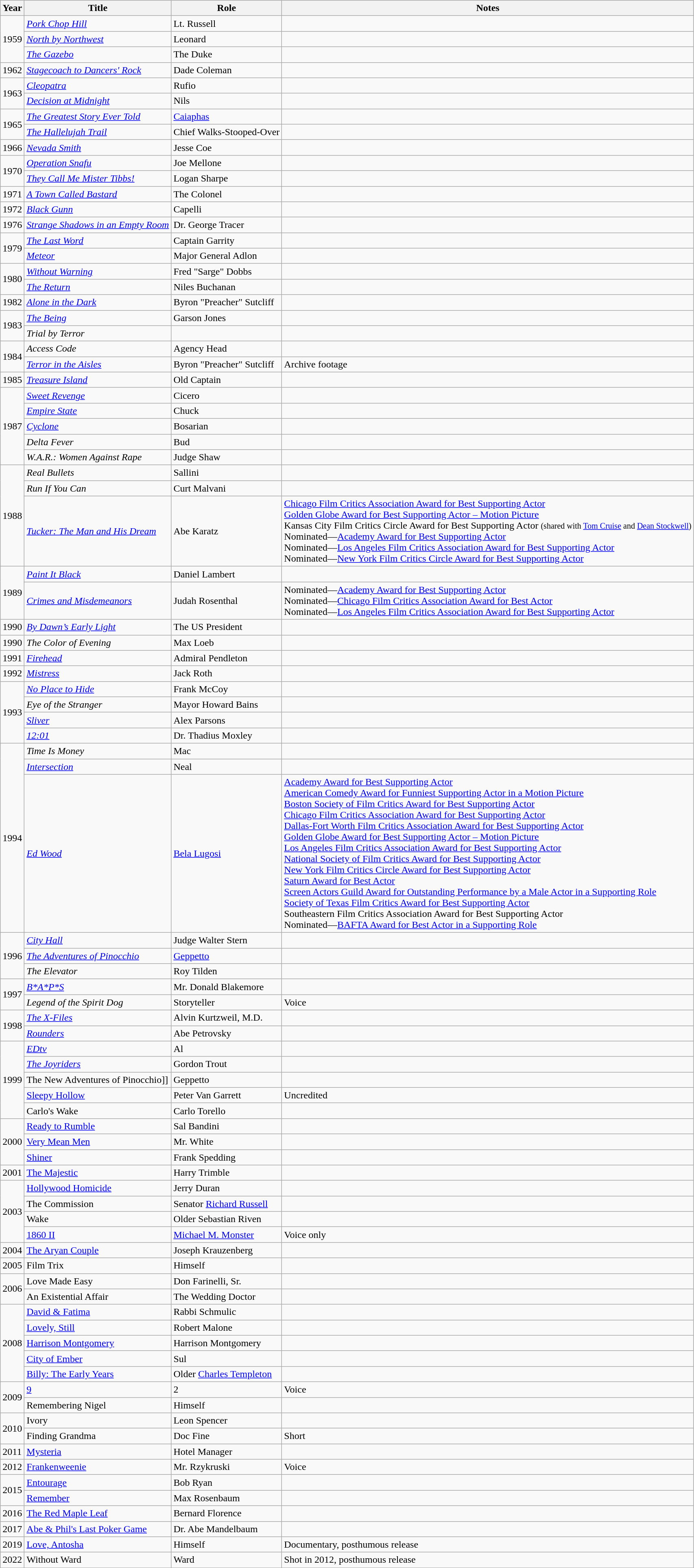<table class="wikitable sortable">
<tr>
<th>Year</th>
<th>Title</th>
<th>Role</th>
<th class="unsortable">Notes</th>
</tr>
<tr>
<td rowspan="3">1959</td>
<td><em><a href='#'>Pork Chop Hill</a></em></td>
<td>Lt. Russell</td>
<td></td>
</tr>
<tr>
<td><em><a href='#'>North by Northwest</a></em></td>
<td>Leonard</td>
<td></td>
</tr>
<tr>
<td><em><a href='#'>The Gazebo</a></em></td>
<td>The Duke</td>
<td></td>
</tr>
<tr>
<td>1962</td>
<td><em><a href='#'>Stagecoach to Dancers' Rock</a></em></td>
<td>Dade Coleman</td>
<td></td>
</tr>
<tr>
<td rowspan="2">1963</td>
<td><em><a href='#'>Cleopatra</a></em></td>
<td>Rufio</td>
<td></td>
</tr>
<tr>
<td><em><a href='#'>Decision at Midnight</a></em></td>
<td>Nils</td>
<td></td>
</tr>
<tr>
<td rowspan="2">1965</td>
<td><em><a href='#'>The Greatest Story Ever Told</a></em></td>
<td><a href='#'>Caiaphas</a></td>
<td></td>
</tr>
<tr>
<td><em><a href='#'>The Hallelujah Trail</a></em></td>
<td>Chief Walks-Stooped-Over</td>
<td></td>
</tr>
<tr>
<td>1966</td>
<td><em><a href='#'>Nevada Smith</a></em></td>
<td>Jesse Coe</td>
<td></td>
</tr>
<tr>
<td rowspan="2">1970</td>
<td><em><a href='#'>Operation Snafu</a></em></td>
<td>Joe Mellone</td>
<td></td>
</tr>
<tr>
<td><em><a href='#'>They Call Me Mister Tibbs!</a></em></td>
<td>Logan Sharpe</td>
<td></td>
</tr>
<tr>
<td>1971</td>
<td><em><a href='#'>A Town Called Bastard</a></em></td>
<td>The Colonel</td>
<td></td>
</tr>
<tr>
<td>1972</td>
<td><em><a href='#'>Black Gunn</a></em></td>
<td>Capelli</td>
<td></td>
</tr>
<tr>
<td>1976</td>
<td><em><a href='#'>Strange Shadows in an Empty Room</a></em></td>
<td>Dr. George Tracer</td>
<td></td>
</tr>
<tr>
<td rowspan="2">1979</td>
<td><em><a href='#'>The Last Word</a></em></td>
<td>Captain Garrity</td>
<td></td>
</tr>
<tr>
<td><em><a href='#'>Meteor</a></em></td>
<td>Major General Adlon</td>
<td></td>
</tr>
<tr>
<td rowspan="2">1980</td>
<td><em><a href='#'>Without Warning</a></em></td>
<td>Fred "Sarge" Dobbs</td>
<td></td>
</tr>
<tr>
<td><em><a href='#'>The Return</a></em></td>
<td>Niles Buchanan</td>
<td></td>
</tr>
<tr>
<td>1982</td>
<td><em><a href='#'>Alone in the Dark</a></em></td>
<td>Byron "Preacher" Sutcliff</td>
<td></td>
</tr>
<tr>
<td rowspan="2">1983</td>
<td><em><a href='#'>The Being</a></em></td>
<td>Garson Jones</td>
<td></td>
</tr>
<tr>
<td><em>Trial by Terror</em></td>
<td></td>
<td></td>
</tr>
<tr>
<td rowspan="2">1984</td>
<td><em>Access Code</em></td>
<td>Agency Head</td>
<td></td>
</tr>
<tr>
<td><em><a href='#'>Terror in the Aisles</a></em></td>
<td>Byron "Preacher" Sutcliff</td>
<td>Archive footage</td>
</tr>
<tr>
<td>1985</td>
<td><em><a href='#'>Treasure Island</a></em></td>
<td>Old Captain</td>
<td></td>
</tr>
<tr>
<td rowspan="5">1987</td>
<td><em><a href='#'>Sweet Revenge</a></em></td>
<td>Cicero</td>
<td></td>
</tr>
<tr>
<td><em><a href='#'>Empire State</a></em></td>
<td>Chuck</td>
<td></td>
</tr>
<tr>
<td><em><a href='#'>Cyclone</a></em></td>
<td>Bosarian</td>
<td></td>
</tr>
<tr>
<td><em>Delta Fever</em></td>
<td>Bud</td>
<td></td>
</tr>
<tr>
<td><em>W.A.R.: Women Against Rape</em></td>
<td>Judge Shaw</td>
<td></td>
</tr>
<tr>
<td rowspan="3">1988</td>
<td><em>Real Bullets</em></td>
<td>Sallini</td>
<td></td>
</tr>
<tr>
<td><em>Run If You Can</em></td>
<td>Curt Malvani</td>
<td></td>
</tr>
<tr>
<td><em><a href='#'>Tucker: The Man and His Dream</a></em></td>
<td>Abe Karatz</td>
<td><a href='#'>Chicago Film Critics Association Award for Best Supporting Actor</a><br><a href='#'>Golden Globe Award for Best Supporting Actor – Motion Picture</a><br>Kansas City Film Critics Circle Award for Best Supporting Actor <small>(shared with <a href='#'>Tom Cruise</a> and <a href='#'>Dean Stockwell</a>)</small><br>Nominated—<a href='#'>Academy Award for Best Supporting Actor</a><br>Nominated—<a href='#'>Los Angeles Film Critics Association Award for Best Supporting Actor</a><br>Nominated—<a href='#'>New York Film Critics Circle Award for Best Supporting Actor</a></td>
</tr>
<tr>
<td rowspan="2">1989</td>
<td><em><a href='#'>Paint It Black</a></em></td>
<td>Daniel Lambert</td>
<td></td>
</tr>
<tr>
<td><em><a href='#'>Crimes and Misdemeanors</a></em></td>
<td>Judah Rosenthal</td>
<td>Nominated—<a href='#'>Academy Award for Best Supporting Actor</a><br>Nominated—<a href='#'>Chicago Film Critics Association Award for Best Actor</a><br>Nominated—<a href='#'>Los Angeles Film Critics Association Award for Best Supporting Actor</a></td>
</tr>
<tr>
<td>1990</td>
<td><em> <a href='#'>By Dawn’s Early Light</a></em></td>
<td>The US President</td>
<td></td>
</tr>
<tr>
<td>1990</td>
<td><em>The Color of Evening</em></td>
<td>Max Loeb</td>
<td></td>
</tr>
<tr>
<td>1991</td>
<td><em><a href='#'>Firehead</a></em></td>
<td>Admiral Pendleton</td>
<td></td>
</tr>
<tr>
<td>1992</td>
<td><em><a href='#'>Mistress</a></em></td>
<td>Jack Roth</td>
<td></td>
</tr>
<tr>
<td rowspan="4">1993</td>
<td><em><a href='#'>No Place to Hide</a></em></td>
<td>Frank McCoy</td>
<td></td>
</tr>
<tr>
<td><em>Eye of the Stranger</em></td>
<td>Mayor Howard Bains</td>
<td></td>
</tr>
<tr>
<td><em><a href='#'>Sliver</a></em></td>
<td>Alex Parsons</td>
<td></td>
</tr>
<tr>
<td><em><a href='#'>12:01</a></em></td>
<td>Dr. Thadius Moxley</td>
<td></td>
</tr>
<tr>
<td rowspan="3">1994</td>
<td><em>Time Is Money</em></td>
<td>Mac</td>
<td></td>
</tr>
<tr>
<td><em><a href='#'>Intersection</a></em></td>
<td>Neal</td>
<td></td>
</tr>
<tr>
<td><em><a href='#'>Ed Wood</a></em></td>
<td><a href='#'>Bela Lugosi</a></td>
<td><a href='#'>Academy Award for Best Supporting Actor</a><br><a href='#'>American Comedy Award for Funniest Supporting Actor in a Motion Picture</a><br><a href='#'>Boston Society of Film Critics Award for Best Supporting Actor</a><br><a href='#'>Chicago Film Critics Association Award for Best Supporting Actor</a><br><a href='#'>Dallas-Fort Worth Film Critics Association Award for Best Supporting Actor</a><br><a href='#'>Golden Globe Award for Best Supporting Actor&nbsp;– Motion Picture</a><br><a href='#'>Los Angeles Film Critics Association Award for Best Supporting Actor</a><br><a href='#'>National Society of Film Critics Award for Best Supporting Actor</a><br><a href='#'>New York Film Critics Circle Award for Best Supporting Actor</a><br><a href='#'>Saturn Award for Best Actor</a><br><a href='#'>Screen Actors Guild Award for Outstanding Performance by a Male Actor in a Supporting Role</a><br><a href='#'>Society of Texas Film Critics Award for Best Supporting Actor</a><br>Southeastern Film Critics Association Award for Best Supporting Actor<br>Nominated—<a href='#'>BAFTA Award for Best Actor in a Supporting Role</a></td>
</tr>
<tr>
<td rowspan="3">1996</td>
<td><em><a href='#'>City Hall</a></em></td>
<td>Judge Walter Stern</td>
<td></td>
</tr>
<tr>
<td><em><a href='#'>The Adventures of Pinocchio</a></em></td>
<td><a href='#'>Geppetto</a></td>
<td></td>
</tr>
<tr>
<td><em>The Elevator</em></td>
<td>Roy Tilden</td>
<td></td>
</tr>
<tr>
<td rowspan="2">1997</td>
<td><em><a href='#'>B*A*P*S</a></em></td>
<td>Mr. Donald Blakemore</td>
<td></td>
</tr>
<tr>
<td><em>Legend of the Spirit Dog</em></td>
<td>Storyteller</td>
<td>Voice</td>
</tr>
<tr>
<td rowspan="2">1998</td>
<td><em><a href='#'>The X-Files</a></em></td>
<td>Alvin Kurtzweil, M.D.</td>
<td></td>
</tr>
<tr>
<td><em><a href='#'>Rounders</a></em></td>
<td>Abe Petrovsky</td>
<td></td>
</tr>
<tr>
<td rowspan="5">1999</td>
<td><em><a href='#'>EDtv</a></em></td>
<td>Al</td>
<td></td>
</tr>
<tr>
<td><em><a href='#'>The Joyriders</a></em></td>
<td>Gordon Trout</td>
<td></td>
</tr>
<tr>
<td>The New Adventures of Pinocchio]]<em></td>
<td>Geppetto</td>
<td></td>
</tr>
<tr>
<td></em><a href='#'>Sleepy Hollow</a><em></td>
<td>Peter Van Garrett</td>
<td>Uncredited</td>
</tr>
<tr>
<td></em>Carlo's Wake<em></td>
<td>Carlo Torello</td>
<td></td>
</tr>
<tr>
<td rowspan="3">2000</td>
<td></em><a href='#'>Ready to Rumble</a><em></td>
<td>Sal Bandini</td>
<td></td>
</tr>
<tr>
<td></em><a href='#'>Very Mean Men</a><em></td>
<td>Mr. White</td>
<td></td>
</tr>
<tr>
<td></em><a href='#'>Shiner</a><em></td>
<td>Frank Spedding</td>
<td></td>
</tr>
<tr>
<td>2001</td>
<td></em><a href='#'>The Majestic</a><em></td>
<td>Harry Trimble</td>
<td></td>
</tr>
<tr>
<td rowspan="4">2003</td>
<td></em><a href='#'>Hollywood Homicide</a><em></td>
<td>Jerry Duran</td>
<td></td>
</tr>
<tr>
<td></em>The Commission<em></td>
<td>Senator <a href='#'>Richard Russell</a></td>
<td></td>
</tr>
<tr>
<td></em>Wake<em></td>
<td>Older Sebastian Riven</td>
<td></td>
</tr>
<tr>
<td></em><a href='#'>1860 II</a><em></td>
<td></em><a href='#'>Michael M. Monster</a><em></td>
<td>Voice only</td>
</tr>
<tr>
<td>2004</td>
<td></em><a href='#'>The Aryan Couple</a><em></td>
<td>Joseph Krauzenberg</td>
<td></td>
</tr>
<tr>
<td>2005</td>
<td></em>Film Trix<em></td>
<td>Himself</td>
<td></td>
</tr>
<tr>
<td rowspan="2">2006</td>
<td></em>Love Made Easy<em></td>
<td>Don Farinelli, Sr.</td>
<td></td>
</tr>
<tr>
<td></em>An Existential Affair<em></td>
<td>The Wedding Doctor</td>
<td></td>
</tr>
<tr>
<td rowspan="5">2008</td>
<td></em><a href='#'>David & Fatima</a><em></td>
<td>Rabbi Schmulic</td>
<td></td>
</tr>
<tr>
<td></em><a href='#'>Lovely, Still</a><em></td>
<td>Robert Malone</td>
<td></td>
</tr>
<tr>
<td></em><a href='#'>Harrison Montgomery</a><em></td>
<td>Harrison Montgomery</td>
<td></td>
</tr>
<tr>
<td></em><a href='#'>City of Ember</a><em></td>
<td>Sul</td>
<td></td>
</tr>
<tr>
<td></em><a href='#'>Billy: The Early Years</a><em></td>
<td>Older <a href='#'>Charles Templeton</a></td>
<td></td>
</tr>
<tr>
<td rowspan="2">2009</td>
<td></em><a href='#'>9</a><em></td>
<td>2</td>
<td>Voice</td>
</tr>
<tr>
<td></em>Remembering Nigel<em></td>
<td>Himself</td>
<td></td>
</tr>
<tr>
<td rowspan="2">2010</td>
<td></em>Ivory<em></td>
<td>Leon Spencer</td>
<td></td>
</tr>
<tr>
<td></em>Finding Grandma<em></td>
<td>Doc Fine</td>
<td>Short</td>
</tr>
<tr>
<td>2011</td>
<td></em><a href='#'>Mysteria</a><em></td>
<td>Hotel Manager</td>
<td></td>
</tr>
<tr>
<td>2012</td>
<td></em><a href='#'>Frankenweenie</a><em></td>
<td>Mr. Rzykruski</td>
<td>Voice</td>
</tr>
<tr>
<td rowspan="2">2015</td>
<td></em><a href='#'>Entourage</a><em></td>
<td>Bob Ryan</td>
<td></td>
</tr>
<tr>
<td></em><a href='#'>Remember</a><em></td>
<td>Max Rosenbaum</td>
<td></td>
</tr>
<tr>
<td>2016</td>
<td></em><a href='#'>The Red Maple Leaf</a><em></td>
<td>Bernard Florence</td>
<td></td>
</tr>
<tr>
<td>2017</td>
<td></em><a href='#'>Abe & Phil's Last Poker Game</a><em></td>
<td>Dr. Abe Mandelbaum</td>
<td></td>
</tr>
<tr>
<td>2019</td>
<td></em><a href='#'>Love, Antosha</a><em></td>
<td>Himself</td>
<td>Documentary, posthumous release</td>
</tr>
<tr>
<td>2022</td>
<td></em>Without Ward<em></td>
<td>Ward</td>
<td>Shot in 2012, posthumous release</td>
</tr>
</table>
